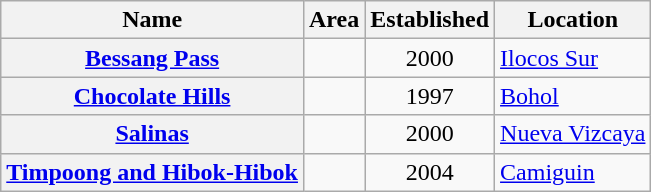<table class="wikitable sortable plainrowheaders toptextcells" style="text-align:center;">
<tr>
<th scope="col">Name</th>
<th scope="col">Area</th>
<th scope="col">Established</th>
<th scope="col">Location</th>
</tr>
<tr>
<th scope="row"><a href='#'>Bessang Pass</a></th>
<td style="text-align:right;"></td>
<td>2000</td>
<td style="text-align:left;"><a href='#'>Ilocos Sur</a></td>
</tr>
<tr>
<th scope="row"><a href='#'>Chocolate Hills</a></th>
<td style="text-align:right;"></td>
<td>1997</td>
<td style="text-align:left;"><a href='#'>Bohol</a></td>
</tr>
<tr>
<th scope="row"><a href='#'>Salinas</a></th>
<td style="text-align:right;"></td>
<td>2000</td>
<td style="text-align:left;"><a href='#'>Nueva Vizcaya</a></td>
</tr>
<tr>
<th scope="row"><a href='#'>Timpoong and Hibok-Hibok</a></th>
<td style="text-align:right;"></td>
<td>2004</td>
<td style="text-align:left;"><a href='#'>Camiguin</a></td>
</tr>
</table>
